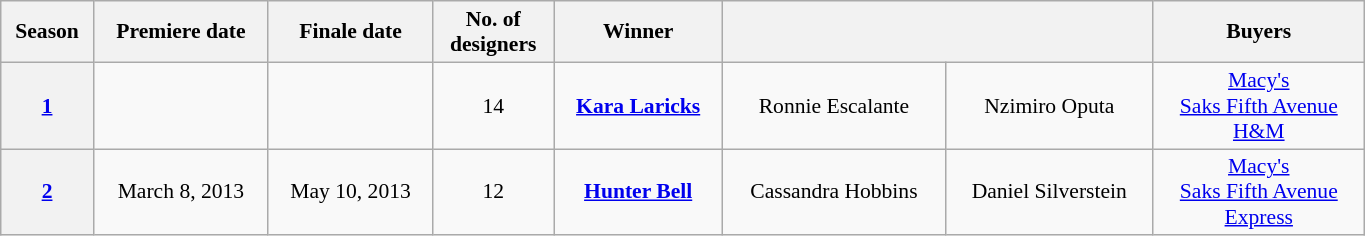<table class="wikitable" style="font-size:90%; width:72%; text-align:center">
<tr>
<th>Season</th>
<th>Premiere date</th>
<th>Finale date</th>
<th>No. of<br>designers</th>
<th>Winner</th>
<th colspan=2></th>
<th>Buyers</th>
</tr>
<tr>
<th><strong><a href='#'>1</a></strong></th>
<td></td>
<td></td>
<td>14</td>
<td><strong><a href='#'>Kara Laricks</a></strong></td>
<td>Ronnie Escalante</td>
<td>Nzimiro Oputa</td>
<td><a href='#'>Macy's</a> <br> <a href='#'>Saks Fifth Avenue</a> <br> <a href='#'>H&M</a></td>
</tr>
<tr>
<th><strong><a href='#'>2</a></strong></th>
<td>March 8, 2013</td>
<td>May 10, 2013</td>
<td>12</td>
<td><strong><a href='#'>Hunter Bell</a></strong></td>
<td>Cassandra Hobbins</td>
<td>Daniel Silverstein</td>
<td><a href='#'>Macy's</a> <br> <a href='#'>Saks Fifth Avenue</a> <br> <a href='#'>Express</a></td>
</tr>
</table>
